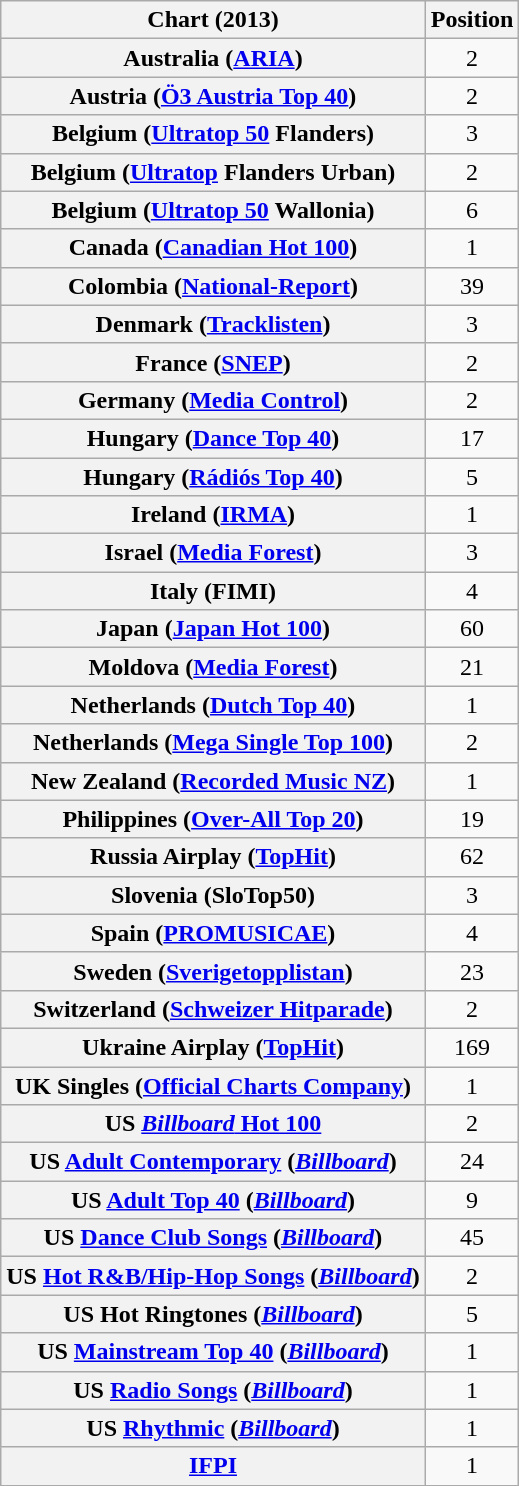<table class="wikitable plainrowheaders sortable" style="text-align:center;">
<tr>
<th scope="col">Chart (2013)</th>
<th>Position</th>
</tr>
<tr>
<th scope="row">Australia (<a href='#'>ARIA</a>)</th>
<td style="text-align:center;">2</td>
</tr>
<tr>
<th scope="row">Austria (<a href='#'>Ö3 Austria Top 40</a>)</th>
<td style="text-align:center;">2</td>
</tr>
<tr>
<th scope="row">Belgium (<a href='#'>Ultratop 50</a> Flanders)</th>
<td style="text-align:center;">3</td>
</tr>
<tr>
<th scope="row">Belgium (<a href='#'>Ultratop</a> Flanders Urban)</th>
<td style="text-align:center;">2</td>
</tr>
<tr>
<th scope="row">Belgium (<a href='#'>Ultratop 50</a> Wallonia)</th>
<td style="text-align:center;">6</td>
</tr>
<tr>
<th scope="row">Canada (<a href='#'>Canadian Hot 100</a>)</th>
<td>1</td>
</tr>
<tr>
<th scope="row">Colombia (<a href='#'>National-Report</a>)</th>
<td>39</td>
</tr>
<tr>
<th scope="row">Denmark (<a href='#'>Tracklisten</a>)</th>
<td style="text-align:center;">3</td>
</tr>
<tr>
<th scope="row">France (<a href='#'>SNEP</a>)</th>
<td align="center">2</td>
</tr>
<tr>
<th scope="row">Germany (<a href='#'>Media Control</a>)</th>
<td align="center">2</td>
</tr>
<tr>
<th scope="row">Hungary (<a href='#'>Dance Top 40</a>)</th>
<td align="center">17</td>
</tr>
<tr>
<th scope="row">Hungary (<a href='#'>Rádiós Top 40</a>)</th>
<td align="center">5</td>
</tr>
<tr>
<th scope="row">Ireland (<a href='#'>IRMA</a>)</th>
<td align="center">1</td>
</tr>
<tr>
<th scope="row">Israel (<a href='#'>Media Forest</a>)</th>
<td align="center">3</td>
</tr>
<tr>
<th scope="row">Italy (FIMI)</th>
<td style="text-align:center;">4</td>
</tr>
<tr>
<th scope="row">Japan (<a href='#'>Japan Hot 100</a>)</th>
<td style="text-align:center;">60</td>
</tr>
<tr>
<th scope="row">Moldova (<a href='#'>Media Forest</a>)</th>
<td align="center">21</td>
</tr>
<tr>
<th scope="row">Netherlands (<a href='#'>Dutch Top 40</a>)</th>
<td align="center">1</td>
</tr>
<tr>
<th scope="row">Netherlands (<a href='#'>Mega Single Top 100</a>)</th>
<td align="center">2</td>
</tr>
<tr>
<th scope="row">New Zealand (<a href='#'>Recorded Music NZ</a>)</th>
<td align="center">1</td>
</tr>
<tr>
<th scope="row">Philippines (<a href='#'>Over-All Top 20</a>)</th>
<td align="center">19</td>
</tr>
<tr>
<th scope="row">Russia Airplay (<a href='#'>TopHit</a>)</th>
<td style="text-align:center;">62</td>
</tr>
<tr>
<th scope="row">Slovenia (SloTop50)</th>
<td align=center>3</td>
</tr>
<tr>
<th scope="row">Spain (<a href='#'>PROMUSICAE</a>)</th>
<td style="text-align:center;">4</td>
</tr>
<tr>
<th scope="row">Sweden (<a href='#'>Sverigetopplistan</a>)</th>
<td>23</td>
</tr>
<tr>
<th scope="row">Switzerland (<a href='#'>Schweizer Hitparade</a>)</th>
<td style="text-align:center;">2</td>
</tr>
<tr>
<th scope="row">Ukraine Airplay (<a href='#'>TopHit</a>)</th>
<td style="text-align:center;">169</td>
</tr>
<tr>
<th scope="row">UK Singles (<a href='#'>Official Charts Company</a>)</th>
<td align="center">1</td>
</tr>
<tr>
<th scope="row">US <a href='#'><em>Billboard</em> Hot 100</a></th>
<td style="text-align:center;">2</td>
</tr>
<tr>
<th scope="row">US <a href='#'>Adult Contemporary</a> (<a href='#'><em>Billboard</em></a>)</th>
<td style="text-align:center;">24</td>
</tr>
<tr>
<th scope="row">US <a href='#'>Adult Top 40</a> (<a href='#'><em>Billboard</em></a>)</th>
<td style="text-align:center;">9</td>
</tr>
<tr>
<th scope="row">US <a href='#'>Dance Club Songs</a> (<a href='#'><em>Billboard</em></a>)</th>
<td style="text-align:center;">45</td>
</tr>
<tr>
<th scope="row">US <a href='#'>Hot R&B/Hip-Hop Songs</a> (<em><a href='#'>Billboard</a></em>)</th>
<td style="text-align:center;">2</td>
</tr>
<tr>
<th scope="row">US Hot Ringtones (<a href='#'><em>Billboard</em></a>)</th>
<td style="text-align:center;">5</td>
</tr>
<tr>
<th scope="row">US <a href='#'>Mainstream Top 40</a> (<a href='#'><em>Billboard</em></a>)</th>
<td>1</td>
</tr>
<tr>
<th scope="row">US <a href='#'>Radio Songs</a> (<a href='#'><em>Billboard</em></a>)</th>
<td>1</td>
</tr>
<tr>
<th scope="row">US <a href='#'>Rhythmic</a> (<em><a href='#'>Billboard</a></em>)</th>
<td>1</td>
</tr>
<tr>
<th scope=row><a href='#'>IFPI</a></th>
<td style="text-align:center;">1</td>
</tr>
</table>
